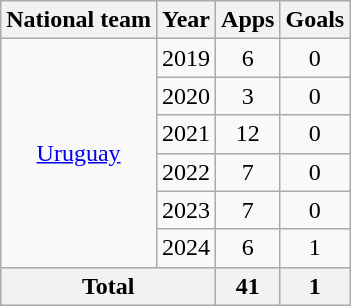<table class="wikitable" style="text-align:center">
<tr>
<th>National team</th>
<th>Year</th>
<th>Apps</th>
<th>Goals</th>
</tr>
<tr>
<td rowspan="6"><a href='#'>Uruguay</a></td>
<td>2019</td>
<td>6</td>
<td>0</td>
</tr>
<tr>
<td>2020</td>
<td>3</td>
<td>0</td>
</tr>
<tr>
<td>2021</td>
<td>12</td>
<td>0</td>
</tr>
<tr>
<td>2022</td>
<td>7</td>
<td>0</td>
</tr>
<tr>
<td>2023</td>
<td>7</td>
<td>0</td>
</tr>
<tr>
<td>2024</td>
<td>6</td>
<td>1</td>
</tr>
<tr>
<th colspan="2">Total</th>
<th>41</th>
<th>1</th>
</tr>
</table>
